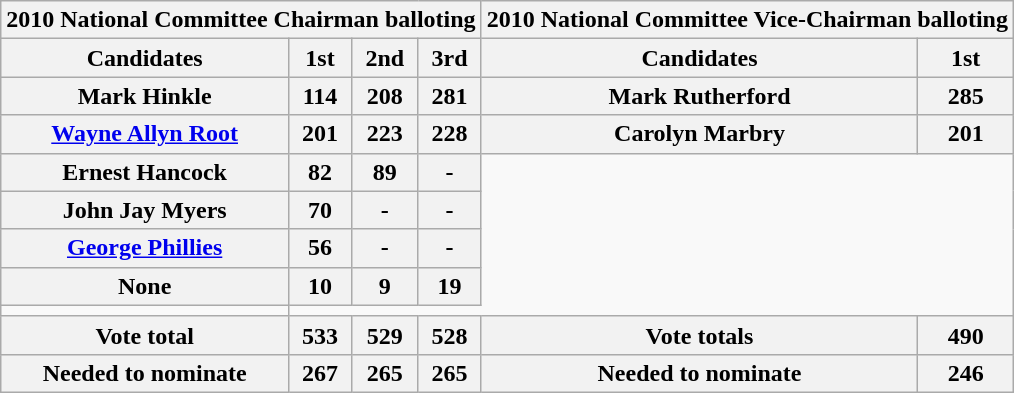<table class="wikitable" style="text-align:center">
<tr>
<th colspan="4">2010 National Committee Chairman balloting</th>
<th colspan="2">2010 National Committee Vice-Chairman balloting</th>
</tr>
<tr>
<th>Candidates</th>
<th>1st</th>
<th>2nd</th>
<th>3rd</th>
<th>Candidates</th>
<th>1st</th>
</tr>
<tr>
<th>Mark Hinkle</th>
<th>114</th>
<th>208</th>
<th>281</th>
<th>Mark Rutherford</th>
<th>285</th>
</tr>
<tr>
<th><a href='#'>Wayne Allyn Root</a></th>
<th>201</th>
<th>223</th>
<th>228</th>
<th>Carolyn Marbry</th>
<th>201</th>
</tr>
<tr>
<th>Ernest Hancock</th>
<th>82</th>
<th>89</th>
<th>-</th>
</tr>
<tr>
<th>John Jay Myers</th>
<th>70</th>
<th>-</th>
<th>-</th>
</tr>
<tr>
<th><a href='#'>George Phillies</a></th>
<th>56</th>
<th>-</th>
<th>-</th>
</tr>
<tr>
<th>None</th>
<th>10</th>
<th>9</th>
<th>19</th>
</tr>
<tr>
<td></td>
</tr>
<tr>
<th>Vote total</th>
<th>533</th>
<th>529</th>
<th>528</th>
<th>Vote totals</th>
<th>490</th>
</tr>
<tr>
<th>Needed to nominate</th>
<th>267</th>
<th>265</th>
<th>265</th>
<th>Needed to nominate</th>
<th>246</th>
</tr>
</table>
